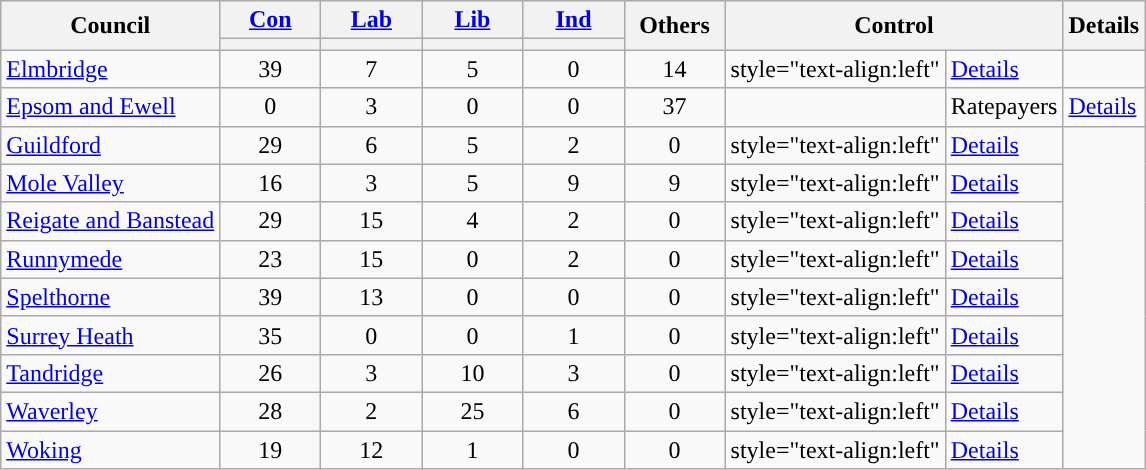<table class="wikitable" style="text-align:center;">
<tr>
<th rowspan=2>Council</th>
<th style="width:60px;"><a href='#'>Con</a></th>
<th style="width:60px;"><a href='#'>Lab</a></th>
<th style="width:60px;"><a href='#'>Lib</a></th>
<th style="width:60px;"><a href='#'>Ind</a></th>
<th style="width:60px;" rowspan=2>Others</th>
<th rowspan=2 colspan=2>Control</th>
<th rowspan=2>Details</th>
</tr>
<tr>
<th style="background:"></th>
<th style="background:"></th>
<th style="background:"></th>
<th style="background:"></th>
</tr>
<tr>
<td style="text-align:left"><a href='#'>Elmbridge</a></td>
<td>39</td>
<td>7</td>
<td>5</td>
<td>0</td>
<td>14</td>
<td>style="text-align:left" </td>
<td style="text-align:left"><a href='#'>Details</a></td>
</tr>
<tr>
<td style="text-align:left"><a href='#'>Epsom and Ewell</a></td>
<td>0</td>
<td>3</td>
<td>0</td>
<td>0</td>
<td>37</td>
<td></td>
<td style="text-align:left">Ratepayers</td>
<td style="text-align:left"><a href='#'>Details</a></td>
</tr>
<tr>
<td style="text-align:left"><a href='#'>Guildford</a></td>
<td>29</td>
<td>6</td>
<td>5</td>
<td>2</td>
<td>0</td>
<td>style="text-align:left" </td>
<td style="text-align:left"><a href='#'>Details</a></td>
</tr>
<tr>
<td style="text-align:left"><a href='#'>Mole Valley</a></td>
<td>16</td>
<td>3</td>
<td>5</td>
<td>9</td>
<td>9</td>
<td>style="text-align:left" </td>
<td style="text-align:left"><a href='#'>Details</a></td>
</tr>
<tr>
<td style="text-align:left"><a href='#'>Reigate and Banstead</a></td>
<td>29</td>
<td>15</td>
<td>4</td>
<td>2</td>
<td>0</td>
<td>style="text-align:left" </td>
<td style="text-align:left"><a href='#'>Details</a></td>
</tr>
<tr>
<td style="text-align:left"><a href='#'>Runnymede</a></td>
<td>23</td>
<td>15</td>
<td>0</td>
<td>2</td>
<td>0</td>
<td>style="text-align:left" </td>
<td style="text-align:left"><a href='#'>Details</a></td>
</tr>
<tr>
<td style="text-align:left"><a href='#'>Spelthorne</a></td>
<td>39</td>
<td>13</td>
<td>0</td>
<td>0</td>
<td>0</td>
<td>style="text-align:left" </td>
<td style="text-align:left"><a href='#'>Details</a></td>
</tr>
<tr>
<td style="text-align:left"><a href='#'>Surrey Heath</a></td>
<td>35</td>
<td>0</td>
<td>0</td>
<td>1</td>
<td>0</td>
<td>style="text-align:left" </td>
<td style="text-align:left"><a href='#'>Details</a></td>
</tr>
<tr>
<td style="text-align:left"><a href='#'>Tandridge</a></td>
<td>26</td>
<td>3</td>
<td>10</td>
<td>3</td>
<td>0</td>
<td>style="text-align:left" </td>
<td style="text-align:left"><a href='#'>Details</a></td>
</tr>
<tr>
<td style="text-align:left"><a href='#'>Waverley</a></td>
<td>28</td>
<td>2</td>
<td>25</td>
<td>6</td>
<td>0</td>
<td>style="text-align:left" </td>
<td style="text-align:left"><a href='#'>Details</a></td>
</tr>
<tr>
<td style="text-align:left"><a href='#'>Woking</a></td>
<td>19</td>
<td>12</td>
<td>1</td>
<td>0</td>
<td>0</td>
<td>style="text-align:left" </td>
<td style="text-align:left"><a href='#'>Details</a></td>
</tr>
</table>
